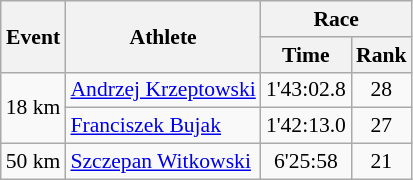<table class="wikitable" border="1" style="font-size:90%">
<tr>
<th rowspan=2>Event</th>
<th rowspan=2>Athlete</th>
<th colspan=2>Race</th>
</tr>
<tr>
<th>Time</th>
<th>Rank</th>
</tr>
<tr>
<td rowspan=2>18 km</td>
<td><a href='#'>Andrzej Krzeptowski</a></td>
<td align=center>1'43:02.8</td>
<td align=center>28</td>
</tr>
<tr>
<td><a href='#'>Franciszek Bujak</a></td>
<td align=center>1'42:13.0</td>
<td align=center>27</td>
</tr>
<tr>
<td>50 km</td>
<td><a href='#'>Szczepan Witkowski</a></td>
<td align=center>6'25:58</td>
<td align=center>21</td>
</tr>
</table>
